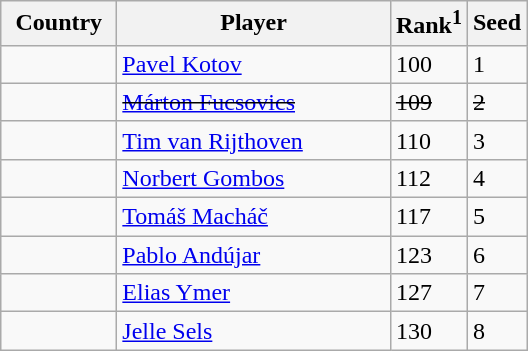<table class="sortable wikitable">
<tr>
<th width="70">Country</th>
<th width="175">Player</th>
<th>Rank<sup>1</sup></th>
<th>Seed</th>
</tr>
<tr>
<td></td>
<td><a href='#'>Pavel Kotov</a></td>
<td>100</td>
<td>1</td>
</tr>
<tr>
<td><s></s></td>
<td><s><a href='#'>Márton Fucsovics</a></s></td>
<td><s>109</s></td>
<td><s>2</s></td>
</tr>
<tr>
<td></td>
<td><a href='#'>Tim van Rijthoven</a></td>
<td>110</td>
<td>3</td>
</tr>
<tr>
<td></td>
<td><a href='#'>Norbert Gombos</a></td>
<td>112</td>
<td>4</td>
</tr>
<tr>
<td></td>
<td><a href='#'>Tomáš Macháč</a></td>
<td>117</td>
<td>5</td>
</tr>
<tr>
<td></td>
<td><a href='#'>Pablo Andújar</a></td>
<td>123</td>
<td>6</td>
</tr>
<tr>
<td></td>
<td><a href='#'>Elias Ymer</a></td>
<td>127</td>
<td>7</td>
</tr>
<tr>
<td></td>
<td><a href='#'>Jelle Sels</a></td>
<td>130</td>
<td>8</td>
</tr>
</table>
